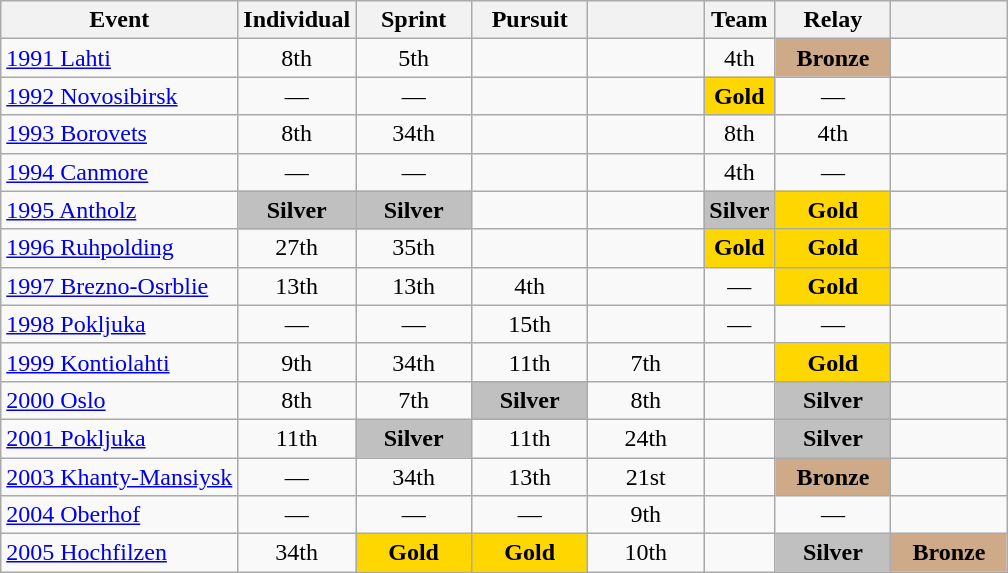<table class="wikitable" style="text-align: center;">
<tr ">
<th>Event</th>
<th style="width:70px;">Individual</th>
<th style="width:70px;">Sprint</th>
<th style="width:70px;">Pursuit</th>
<th style="width:70px;"></th>
<th>Team</th>
<th style="width:70px;">Relay</th>
<th style="width:70px;"></th>
</tr>
<tr>
<td align=left> <a href='#'>1991 Lahti</a></td>
<td>8th</td>
<td>5th</td>
<td></td>
<td></td>
<td>4th</td>
<td style="background:#cfaa88;"><strong>Bronze</strong></td>
<td></td>
</tr>
<tr>
<td align=left> <a href='#'>1992 Novosibirsk</a></td>
<td>—</td>
<td>—</td>
<td></td>
<td></td>
<td style="background:gold;"><strong>Gold</strong></td>
<td>—</td>
<td></td>
</tr>
<tr>
<td align=left> <a href='#'>1993 Borovets</a></td>
<td>8th</td>
<td>34th</td>
<td></td>
<td></td>
<td>8th</td>
<td>4th</td>
<td></td>
</tr>
<tr>
<td align=left> <a href='#'>1994 Canmore</a></td>
<td>—</td>
<td>—</td>
<td></td>
<td></td>
<td>4th</td>
<td>—</td>
<td></td>
</tr>
<tr>
<td align=left> <a href='#'>1995 Antholz</a></td>
<td style="background:silver;"><strong>Silver</strong></td>
<td style="background:silver;"><strong>Silver</strong></td>
<td></td>
<td></td>
<td style="background:silver;"><strong>Silver</strong></td>
<td style="background:gold;"><strong>Gold</strong></td>
<td></td>
</tr>
<tr>
<td align=left> <a href='#'>1996 Ruhpolding</a></td>
<td>27th</td>
<td>35th</td>
<td></td>
<td></td>
<td style="background:gold;"><strong>Gold</strong></td>
<td style="background:gold;"><strong>Gold</strong></td>
<td></td>
</tr>
<tr>
<td align=left> <a href='#'>1997 Brezno-Osrblie</a></td>
<td>13th</td>
<td>13th</td>
<td>4th</td>
<td></td>
<td>—</td>
<td style="background:gold;"><strong>Gold</strong></td>
<td></td>
</tr>
<tr>
<td align=left> <a href='#'>1998 Pokljuka</a></td>
<td>—</td>
<td>—</td>
<td>15th</td>
<td></td>
<td>—</td>
<td>—</td>
<td></td>
</tr>
<tr>
<td align=left> <a href='#'>1999 Kontiolahti</a></td>
<td>9th</td>
<td>34th</td>
<td>11th</td>
<td>7th</td>
<td></td>
<td style="background:gold;"><strong>Gold</strong></td>
<td></td>
</tr>
<tr>
<td align=left> <a href='#'>2000 Oslo</a></td>
<td>8th</td>
<td>7th</td>
<td style="background:silver;"><strong>Silver</strong></td>
<td>8th</td>
<td></td>
<td style="background:silver;"><strong>Silver</strong></td>
<td></td>
</tr>
<tr>
<td align=left> <a href='#'>2001 Pokljuka</a></td>
<td>11th</td>
<td style="background:silver;"><strong>Silver</strong></td>
<td>11th</td>
<td>24th</td>
<td></td>
<td style="background:silver;"><strong>Silver</strong></td>
<td></td>
</tr>
<tr>
<td align=left> <a href='#'>2003 Khanty-Mansiysk</a></td>
<td>—</td>
<td>34th</td>
<td>13th</td>
<td>21st</td>
<td></td>
<td style="background:#cfaa88;"><strong>Bronze</strong></td>
<td></td>
</tr>
<tr>
<td align=left> <a href='#'>2004 Oberhof</a></td>
<td>—</td>
<td>—</td>
<td>—</td>
<td>9th</td>
<td></td>
<td>—</td>
<td></td>
</tr>
<tr>
<td align=left> <a href='#'>2005 Hochfilzen</a></td>
<td>34th</td>
<td style="background:gold;"><strong>Gold</strong></td>
<td style="background:gold;"><strong>Gold</strong></td>
<td>10th</td>
<td></td>
<td style="background:silver;"><strong>Silver</strong></td>
<td style="background:#cfaa88;"><strong>Bronze</strong></td>
</tr>
</table>
